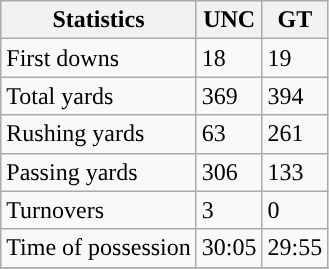<table class="wikitable">
<tr>
<th>Statistics</th>
<th>UNC</th>
<th>GT</th>
</tr>
<tr>
<td>First downs</td>
<td>18</td>
<td>19</td>
</tr>
<tr>
<td>Total yards</td>
<td>369</td>
<td>394</td>
</tr>
<tr>
<td>Rushing yards</td>
<td>63</td>
<td>261</td>
</tr>
<tr>
<td>Passing yards</td>
<td>306</td>
<td>133</td>
</tr>
<tr>
<td>Turnovers</td>
<td>3</td>
<td>0</td>
</tr>
<tr>
<td>Time of possession</td>
<td>30:05</td>
<td>29:55</td>
</tr>
<tr>
</tr>
</table>
